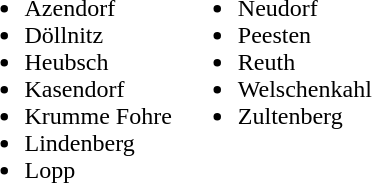<table>
<tr>
<td valign="top"><br><ul><li>Azendorf</li><li>Döllnitz</li><li>Heubsch</li><li>Kasendorf</li><li>Krumme Fohre</li><li>Lindenberg</li><li>Lopp</li></ul></td>
<td valign="top"><br><ul><li>Neudorf</li><li>Peesten</li><li>Reuth</li><li>Welschenkahl</li><li>Zultenberg</li></ul></td>
</tr>
</table>
